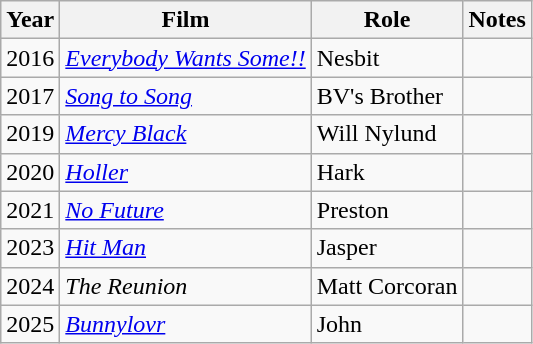<table class="wikitable">
<tr>
<th>Year</th>
<th>Film</th>
<th>Role</th>
<th>Notes</th>
</tr>
<tr>
<td>2016</td>
<td><em><a href='#'>Everybody Wants Some!!</a></em></td>
<td>Nesbit</td>
<td></td>
</tr>
<tr>
<td>2017</td>
<td><em><a href='#'>Song to Song</a></em></td>
<td>BV's Brother</td>
<td></td>
</tr>
<tr>
<td>2019</td>
<td><em><a href='#'>Mercy Black</a></em></td>
<td>Will Nylund</td>
<td></td>
</tr>
<tr>
<td>2020</td>
<td><em><a href='#'>Holler</a></em></td>
<td>Hark</td>
<td></td>
</tr>
<tr>
<td>2021</td>
<td><em><a href='#'>No Future</a></em></td>
<td>Preston</td>
<td></td>
</tr>
<tr>
<td>2023</td>
<td><em><a href='#'>Hit Man</a></em></td>
<td>Jasper</td>
<td></td>
</tr>
<tr>
<td>2024</td>
<td><em>The Reunion</em></td>
<td>Matt Corcoran</td>
<td></td>
</tr>
<tr>
<td>2025</td>
<td><em><a href='#'>Bunnylovr</a></em></td>
<td>John</td>
<td></td>
</tr>
</table>
